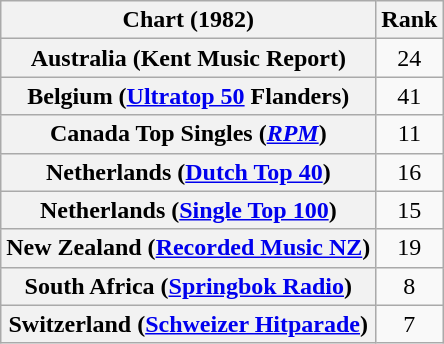<table class="wikitable sortable plainrowheaders" style="text-align:center">
<tr>
<th>Chart (1982)</th>
<th>Rank</th>
</tr>
<tr>
<th scope="row">Australia (Kent Music Report)</th>
<td>24</td>
</tr>
<tr>
<th scope="row">Belgium (<a href='#'>Ultratop 50</a> Flanders)</th>
<td>41</td>
</tr>
<tr>
<th scope="row">Canada Top Singles (<em><a href='#'>RPM</a></em>)</th>
<td>11</td>
</tr>
<tr>
<th scope="row">Netherlands (<a href='#'>Dutch Top 40</a>)</th>
<td>16</td>
</tr>
<tr>
<th scope="row">Netherlands (<a href='#'>Single Top 100</a>)</th>
<td>15</td>
</tr>
<tr>
<th scope="row">New Zealand (<a href='#'>Recorded Music NZ</a>)</th>
<td>19</td>
</tr>
<tr>
<th scope="row">South Africa (<a href='#'>Springbok Radio</a>)</th>
<td>8</td>
</tr>
<tr>
<th scope="row">Switzerland (<a href='#'>Schweizer Hitparade</a>)</th>
<td>7</td>
</tr>
</table>
